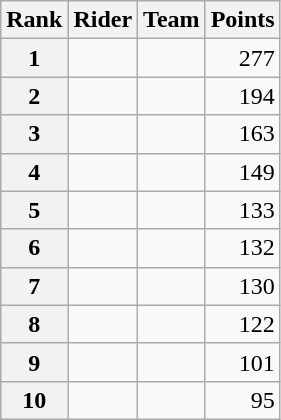<table class="wikitable">
<tr>
<th scope="col">Rank</th>
<th scope="col">Rider</th>
<th scope="col">Team</th>
<th scope="col">Points</th>
</tr>
<tr>
<th scope="row">1</th>
<td>  </td>
<td></td>
<td style="text-align:right;">277</td>
</tr>
<tr>
<th scope="row">2</th>
<td></td>
<td></td>
<td style="text-align:right;">194</td>
</tr>
<tr>
<th scope="row">3</th>
<td> </td>
<td></td>
<td style="text-align:right;">163</td>
</tr>
<tr>
<th scope="row">4</th>
<td></td>
<td></td>
<td style="text-align:right;">149</td>
</tr>
<tr>
<th scope="row">5</th>
<td> </td>
<td></td>
<td style="text-align:right;">133</td>
</tr>
<tr>
<th scope="row">6</th>
<td></td>
<td></td>
<td style="text-align:right;">132</td>
</tr>
<tr>
<th scope="row">7</th>
<td> </td>
<td></td>
<td style="text-align:right;">130</td>
</tr>
<tr>
<th scope="row">8</th>
<td></td>
<td></td>
<td style="text-align:right;">122</td>
</tr>
<tr>
<th scope="row">9</th>
<td></td>
<td></td>
<td style="text-align:right;">101</td>
</tr>
<tr>
<th scope="row">10</th>
<td></td>
<td></td>
<td style="text-align:right;">95</td>
</tr>
</table>
